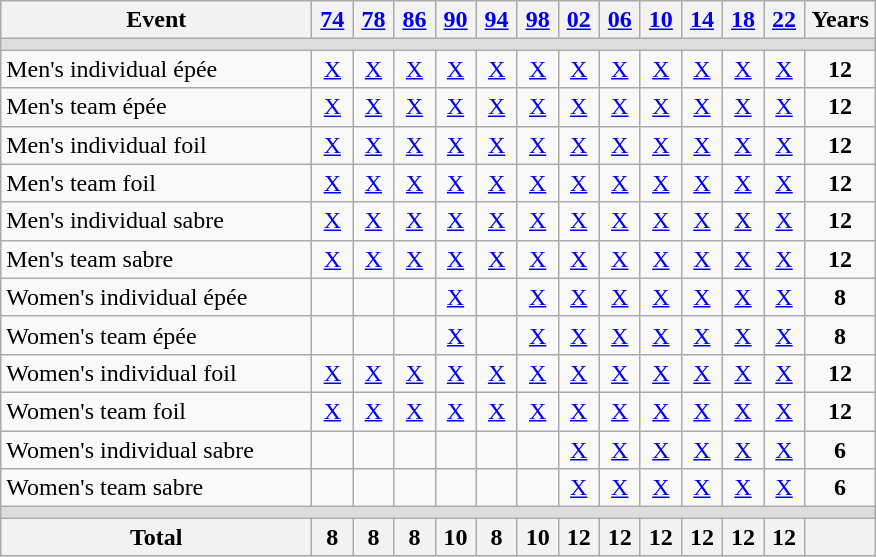<table class=wikitable style="text-align:center">
<tr>
<th width="200">Event</th>
<th width=20><a href='#'>74</a></th>
<th width=20><a href='#'>78</a></th>
<th width=20><a href='#'>86</a></th>
<th width=20><a href='#'>90</a></th>
<th width=20><a href='#'>94</a></th>
<th width=20><a href='#'>98</a></th>
<th width=20><a href='#'>02</a></th>
<th width=20><a href='#'>06</a></th>
<th width=20><a href='#'>10</a></th>
<th width=20><a href='#'>14</a></th>
<th width=20><a href='#'>18</a></th>
<th width=20><a href='#'>22</a></th>
<th width=40>Years</th>
</tr>
<tr bgcolor=#DDDDDD>
<td colspan=14></td>
</tr>
<tr>
<td align=left>Men's individual épée</td>
<td><a href='#'>X</a></td>
<td><a href='#'>X</a></td>
<td><a href='#'>X</a></td>
<td><a href='#'>X</a></td>
<td><a href='#'>X</a></td>
<td><a href='#'>X</a></td>
<td><a href='#'>X</a></td>
<td><a href='#'>X</a></td>
<td><a href='#'>X</a></td>
<td><a href='#'>X</a></td>
<td><a href='#'>X</a></td>
<td><a href='#'>X</a></td>
<td><strong>12</strong></td>
</tr>
<tr>
<td align=left>Men's team épée</td>
<td><a href='#'>X</a></td>
<td><a href='#'>X</a></td>
<td><a href='#'>X</a></td>
<td><a href='#'>X</a></td>
<td><a href='#'>X</a></td>
<td><a href='#'>X</a></td>
<td><a href='#'>X</a></td>
<td><a href='#'>X</a></td>
<td><a href='#'>X</a></td>
<td><a href='#'>X</a></td>
<td><a href='#'>X</a></td>
<td><a href='#'>X</a></td>
<td><strong>12</strong></td>
</tr>
<tr>
<td align=left>Men's individual foil</td>
<td><a href='#'>X</a></td>
<td><a href='#'>X</a></td>
<td><a href='#'>X</a></td>
<td><a href='#'>X</a></td>
<td><a href='#'>X</a></td>
<td><a href='#'>X</a></td>
<td><a href='#'>X</a></td>
<td><a href='#'>X</a></td>
<td><a href='#'>X</a></td>
<td><a href='#'>X</a></td>
<td><a href='#'>X</a></td>
<td><a href='#'>X</a></td>
<td><strong>12</strong></td>
</tr>
<tr>
<td align=left>Men's team foil</td>
<td><a href='#'>X</a></td>
<td><a href='#'>X</a></td>
<td><a href='#'>X</a></td>
<td><a href='#'>X</a></td>
<td><a href='#'>X</a></td>
<td><a href='#'>X</a></td>
<td><a href='#'>X</a></td>
<td><a href='#'>X</a></td>
<td><a href='#'>X</a></td>
<td><a href='#'>X</a></td>
<td><a href='#'>X</a></td>
<td><a href='#'>X</a></td>
<td><strong>12</strong></td>
</tr>
<tr>
<td align=left>Men's individual sabre</td>
<td><a href='#'>X</a></td>
<td><a href='#'>X</a></td>
<td><a href='#'>X</a></td>
<td><a href='#'>X</a></td>
<td><a href='#'>X</a></td>
<td><a href='#'>X</a></td>
<td><a href='#'>X</a></td>
<td><a href='#'>X</a></td>
<td><a href='#'>X</a></td>
<td><a href='#'>X</a></td>
<td><a href='#'>X</a></td>
<td><a href='#'>X</a></td>
<td><strong>12</strong></td>
</tr>
<tr>
<td align=left>Men's team sabre</td>
<td><a href='#'>X</a></td>
<td><a href='#'>X</a></td>
<td><a href='#'>X</a></td>
<td><a href='#'>X</a></td>
<td><a href='#'>X</a></td>
<td><a href='#'>X</a></td>
<td><a href='#'>X</a></td>
<td><a href='#'>X</a></td>
<td><a href='#'>X</a></td>
<td><a href='#'>X</a></td>
<td><a href='#'>X</a></td>
<td><a href='#'>X</a></td>
<td><strong>12</strong></td>
</tr>
<tr>
<td align=left>Women's individual épée</td>
<td></td>
<td></td>
<td></td>
<td><a href='#'>X</a></td>
<td></td>
<td><a href='#'>X</a></td>
<td><a href='#'>X</a></td>
<td><a href='#'>X</a></td>
<td><a href='#'>X</a></td>
<td><a href='#'>X</a></td>
<td><a href='#'>X</a></td>
<td><a href='#'>X</a></td>
<td><strong>8</strong></td>
</tr>
<tr>
<td align=left>Women's team épée</td>
<td></td>
<td></td>
<td></td>
<td><a href='#'>X</a></td>
<td></td>
<td><a href='#'>X</a></td>
<td><a href='#'>X</a></td>
<td><a href='#'>X</a></td>
<td><a href='#'>X</a></td>
<td><a href='#'>X</a></td>
<td><a href='#'>X</a></td>
<td><a href='#'>X</a></td>
<td><strong>8</strong></td>
</tr>
<tr>
<td align=left>Women's individual foil</td>
<td><a href='#'>X</a></td>
<td><a href='#'>X</a></td>
<td><a href='#'>X</a></td>
<td><a href='#'>X</a></td>
<td><a href='#'>X</a></td>
<td><a href='#'>X</a></td>
<td><a href='#'>X</a></td>
<td><a href='#'>X</a></td>
<td><a href='#'>X</a></td>
<td><a href='#'>X</a></td>
<td><a href='#'>X</a></td>
<td><a href='#'>X</a></td>
<td><strong>12</strong></td>
</tr>
<tr>
<td align=left>Women's team foil</td>
<td><a href='#'>X</a></td>
<td><a href='#'>X</a></td>
<td><a href='#'>X</a></td>
<td><a href='#'>X</a></td>
<td><a href='#'>X</a></td>
<td><a href='#'>X</a></td>
<td><a href='#'>X</a></td>
<td><a href='#'>X</a></td>
<td><a href='#'>X</a></td>
<td><a href='#'>X</a></td>
<td><a href='#'>X</a></td>
<td><a href='#'>X</a></td>
<td><strong>12</strong></td>
</tr>
<tr>
<td align=left>Women's individual sabre</td>
<td></td>
<td></td>
<td></td>
<td></td>
<td></td>
<td></td>
<td><a href='#'>X</a></td>
<td><a href='#'>X</a></td>
<td><a href='#'>X</a></td>
<td><a href='#'>X</a></td>
<td><a href='#'>X</a></td>
<td><a href='#'>X</a></td>
<td><strong>6</strong></td>
</tr>
<tr>
<td align=left>Women's team sabre</td>
<td></td>
<td></td>
<td></td>
<td></td>
<td></td>
<td></td>
<td><a href='#'>X</a></td>
<td><a href='#'>X</a></td>
<td><a href='#'>X</a></td>
<td><a href='#'>X</a></td>
<td><a href='#'>X</a></td>
<td><a href='#'>X</a></td>
<td><strong>6</strong></td>
</tr>
<tr bgcolor=#DDDDDD>
<td colspan=14></td>
</tr>
<tr>
<th>Total</th>
<th>8</th>
<th>8</th>
<th>8</th>
<th>10</th>
<th>8</th>
<th>10</th>
<th>12</th>
<th>12</th>
<th>12</th>
<th>12</th>
<th>12</th>
<th>12</th>
<th></th>
</tr>
</table>
